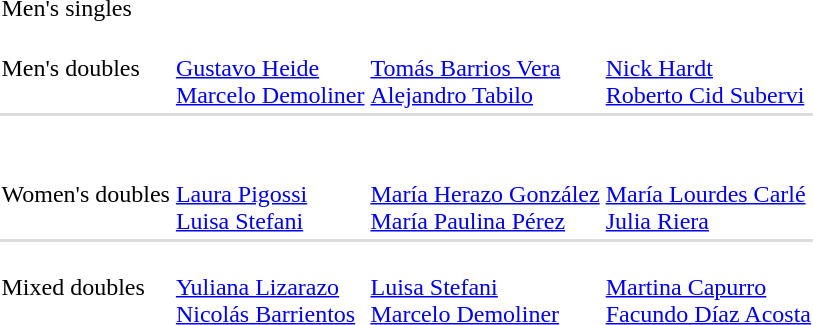<table>
<tr>
<td>Men's singles<br></td>
<td></td>
<td></td>
<td></td>
</tr>
<tr>
<td>Men's doubles<br></td>
<td><br><a href='#'>Gustavo Heide</a><br><a href='#'>Marcelo Demoliner</a></td>
<td><br><a href='#'>Tomás Barrios Vera</a><br><a href='#'>Alejandro Tabilo</a></td>
<td><br><a href='#'>Nick Hardt</a><br><a href='#'>Roberto Cid Subervi</a></td>
</tr>
<tr bgcolor=#DDDDDD>
<td colspan=7></td>
</tr>
<tr>
<td><br></td>
<td></td>
<td></td>
<td></td>
</tr>
<tr>
<td>Women's doubles<br></td>
<td><br><a href='#'>Laura Pigossi</a><br><a href='#'>Luisa Stefani</a></td>
<td><br><a href='#'>María Herazo González</a><br><a href='#'>María Paulina Pérez</a></td>
<td><br><a href='#'>María Lourdes Carlé</a><br><a href='#'>Julia Riera</a></td>
</tr>
<tr bgcolor=#DDDDDD>
<td colspan=7></td>
</tr>
<tr>
<td>Mixed doubles<br></td>
<td><br><a href='#'>Yuliana Lizarazo</a><br><a href='#'>Nicolás Barrientos</a></td>
<td><br><a href='#'>Luisa Stefani</a><br><a href='#'>Marcelo Demoliner</a></td>
<td><br><a href='#'>Martina Capurro</a><br><a href='#'>Facundo Díaz Acosta</a></td>
</tr>
</table>
